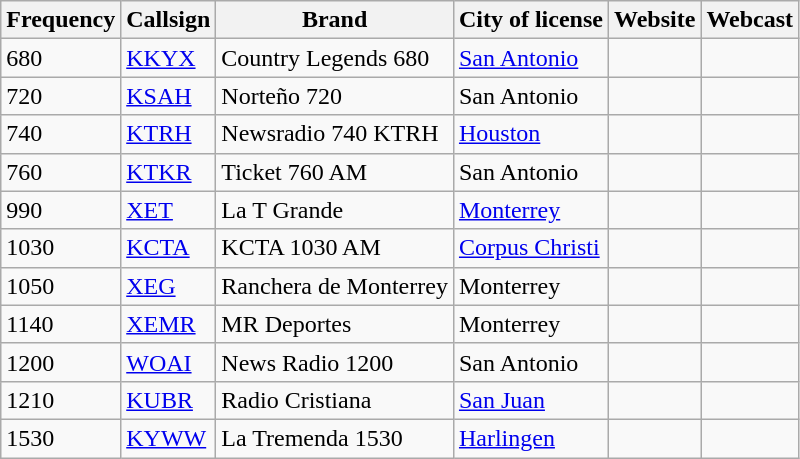<table class="sortable wikitable">
<tr>
<th>Frequency</th>
<th>Callsign</th>
<th>Brand</th>
<th>City of license</th>
<th>Website</th>
<th>Webcast</th>
</tr>
<tr style="vertical-align: top; text-align: left;">
<td>680</td>
<td><a href='#'>KKYX</a></td>
<td>Country Legends 680</td>
<td><a href='#'>San Antonio</a></td>
<td></td>
<td></td>
</tr>
<tr style="vertical-align: top; text-align: left;">
<td>720</td>
<td><a href='#'>KSAH</a></td>
<td>Norteño 720</td>
<td>San Antonio</td>
<td></td>
<td></td>
</tr>
<tr style="vertical-align: top; text-align: left;">
<td>740</td>
<td><a href='#'>KTRH</a></td>
<td>Newsradio 740 KTRH</td>
<td><a href='#'>Houston</a></td>
<td></td>
<td></td>
</tr>
<tr style="vertical-align: top; text-align: left;">
<td>760</td>
<td><a href='#'>KTKR</a></td>
<td>Ticket 760 AM</td>
<td>San Antonio</td>
<td></td>
<td></td>
</tr>
<tr style="vertical-align: top; text-align: left;">
<td>990</td>
<td><a href='#'>XET</a></td>
<td>La T Grande</td>
<td><a href='#'>Monterrey</a></td>
<td></td>
<td></td>
</tr>
<tr style="vertical-align: top; text-align: left;">
<td>1030</td>
<td><a href='#'>KCTA</a></td>
<td>KCTA 1030 AM</td>
<td><a href='#'>Corpus Christi</a></td>
<td></td>
<td></td>
</tr>
<tr style="vertical-align: top; text-align: left;">
<td>1050</td>
<td><a href='#'>XEG</a></td>
<td>Ranchera de Monterrey</td>
<td>Monterrey</td>
<td></td>
<td></td>
</tr>
<tr style="vertical-align: top; text-align: left;">
<td>1140</td>
<td><a href='#'>XEMR</a></td>
<td>MR Deportes</td>
<td>Monterrey</td>
<td></td>
<td></td>
</tr>
<tr style="vertical-align: top; text-align: left;">
<td>1200</td>
<td><a href='#'>WOAI</a></td>
<td>News Radio 1200</td>
<td>San Antonio</td>
<td></td>
<td></td>
</tr>
<tr style="vertical-align: top; text-align: left;">
<td>1210</td>
<td><a href='#'>KUBR</a></td>
<td>Radio Cristiana</td>
<td><a href='#'>San Juan</a></td>
<td></td>
<td></td>
</tr>
<tr style="vertical-align: top; text-align: left;">
<td>1530</td>
<td><a href='#'>KYWW</a></td>
<td>La Tremenda 1530</td>
<td><a href='#'>Harlingen</a></td>
<td></td>
<td></td>
</tr>
</table>
